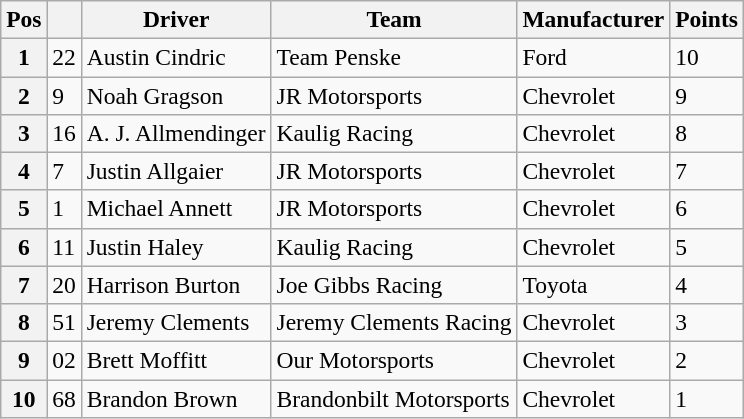<table class="wikitable" style="font-size:98%">
<tr>
<th>Pos</th>
<th></th>
<th>Driver</th>
<th>Team</th>
<th>Manufacturer</th>
<th>Points</th>
</tr>
<tr>
<th>1</th>
<td>22</td>
<td>Austin Cindric</td>
<td>Team Penske</td>
<td>Ford</td>
<td>10</td>
</tr>
<tr>
<th>2</th>
<td>9</td>
<td>Noah Gragson</td>
<td>JR Motorsports</td>
<td>Chevrolet</td>
<td>9</td>
</tr>
<tr>
<th>3</th>
<td>16</td>
<td>A. J. Allmendinger</td>
<td>Kaulig Racing</td>
<td>Chevrolet</td>
<td>8</td>
</tr>
<tr>
<th>4</th>
<td>7</td>
<td>Justin Allgaier</td>
<td>JR Motorsports</td>
<td>Chevrolet</td>
<td>7</td>
</tr>
<tr>
<th>5</th>
<td>1</td>
<td>Michael Annett</td>
<td>JR Motorsports</td>
<td>Chevrolet</td>
<td>6</td>
</tr>
<tr>
<th>6</th>
<td>11</td>
<td>Justin Haley</td>
<td>Kaulig Racing</td>
<td>Chevrolet</td>
<td>5</td>
</tr>
<tr>
<th>7</th>
<td>20</td>
<td>Harrison Burton</td>
<td>Joe Gibbs Racing</td>
<td>Toyota</td>
<td>4</td>
</tr>
<tr>
<th>8</th>
<td>51</td>
<td>Jeremy Clements</td>
<td>Jeremy Clements Racing</td>
<td>Chevrolet</td>
<td>3</td>
</tr>
<tr>
<th>9</th>
<td>02</td>
<td>Brett Moffitt</td>
<td>Our Motorsports</td>
<td>Chevrolet</td>
<td>2</td>
</tr>
<tr>
<th>10</th>
<td>68</td>
<td>Brandon Brown</td>
<td>Brandonbilt Motorsports</td>
<td>Chevrolet</td>
<td>1</td>
</tr>
</table>
